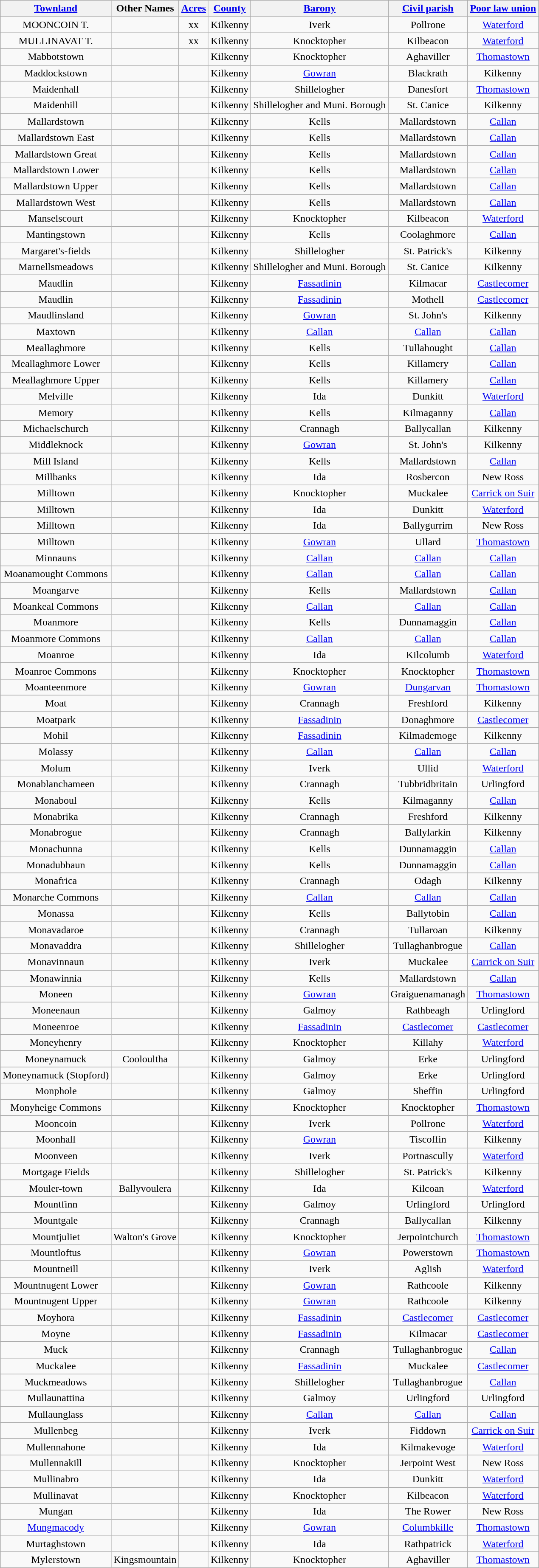<table class="wikitable sortable" style="border:1px; text-align:center">
<tr>
<th><a href='#'>Townland</a></th>
<th>Other Names</th>
<th><a href='#'>Acres</a></th>
<th><a href='#'>County</a></th>
<th><a href='#'>Barony</a></th>
<th><a href='#'>Civil parish</a></th>
<th><a href='#'>Poor law union</a></th>
</tr>
<tr>
<td>MOONCOIN T.</td>
<td></td>
<td>xx</td>
<td>Kilkenny</td>
<td>Iverk</td>
<td>Pollrone</td>
<td><a href='#'>Waterford</a></td>
</tr>
<tr>
<td>MULLINAVAT T.</td>
<td></td>
<td>xx</td>
<td>Kilkenny</td>
<td>Knocktopher</td>
<td>Kilbeacon</td>
<td><a href='#'>Waterford</a></td>
</tr>
<tr>
<td>Mabbotstown</td>
<td></td>
<td></td>
<td>Kilkenny</td>
<td>Knocktopher</td>
<td>Aghaviller</td>
<td><a href='#'>Thomastown</a></td>
</tr>
<tr>
<td>Maddockstown</td>
<td></td>
<td></td>
<td>Kilkenny</td>
<td><a href='#'>Gowran</a></td>
<td>Blackrath</td>
<td>Kilkenny</td>
</tr>
<tr>
<td>Maidenhall</td>
<td></td>
<td></td>
<td>Kilkenny</td>
<td>Shillelogher</td>
<td>Danesfort</td>
<td><a href='#'>Thomastown</a></td>
</tr>
<tr>
<td>Maidenhill</td>
<td></td>
<td></td>
<td>Kilkenny</td>
<td>Shillelogher and Muni. Borough</td>
<td>St. Canice</td>
<td>Kilkenny</td>
</tr>
<tr>
<td>Mallardstown</td>
<td></td>
<td></td>
<td>Kilkenny</td>
<td>Kells</td>
<td>Mallardstown</td>
<td><a href='#'>Callan</a></td>
</tr>
<tr>
<td>Mallardstown East</td>
<td></td>
<td></td>
<td>Kilkenny</td>
<td>Kells</td>
<td>Mallardstown</td>
<td><a href='#'>Callan</a></td>
</tr>
<tr>
<td>Mallardstown Great</td>
<td></td>
<td></td>
<td>Kilkenny</td>
<td>Kells</td>
<td>Mallardstown</td>
<td><a href='#'>Callan</a></td>
</tr>
<tr>
<td>Mallardstown Lower</td>
<td></td>
<td></td>
<td>Kilkenny</td>
<td>Kells</td>
<td>Mallardstown</td>
<td><a href='#'>Callan</a></td>
</tr>
<tr>
<td>Mallardstown Upper</td>
<td></td>
<td></td>
<td>Kilkenny</td>
<td>Kells</td>
<td>Mallardstown</td>
<td><a href='#'>Callan</a></td>
</tr>
<tr>
<td>Mallardstown West</td>
<td></td>
<td></td>
<td>Kilkenny</td>
<td>Kells</td>
<td>Mallardstown</td>
<td><a href='#'>Callan</a></td>
</tr>
<tr>
<td>Manselscourt</td>
<td></td>
<td></td>
<td>Kilkenny</td>
<td>Knocktopher</td>
<td>Kilbeacon</td>
<td><a href='#'>Waterford</a></td>
</tr>
<tr>
<td>Mantingstown</td>
<td></td>
<td></td>
<td>Kilkenny</td>
<td>Kells</td>
<td>Coolaghmore</td>
<td><a href='#'>Callan</a></td>
</tr>
<tr>
<td>Margaret's-fields</td>
<td></td>
<td></td>
<td>Kilkenny</td>
<td>Shillelogher</td>
<td>St. Patrick's</td>
<td>Kilkenny</td>
</tr>
<tr>
<td>Marnellsmeadows</td>
<td></td>
<td></td>
<td>Kilkenny</td>
<td>Shillelogher and Muni. Borough</td>
<td>St. Canice</td>
<td>Kilkenny</td>
</tr>
<tr>
<td>Maudlin</td>
<td></td>
<td></td>
<td>Kilkenny</td>
<td><a href='#'>Fassadinin</a></td>
<td>Kilmacar</td>
<td><a href='#'>Castlecomer</a></td>
</tr>
<tr>
<td>Maudlin</td>
<td></td>
<td></td>
<td>Kilkenny</td>
<td><a href='#'>Fassadinin</a></td>
<td>Mothell</td>
<td><a href='#'>Castlecomer</a></td>
</tr>
<tr>
<td>Maudlinsland</td>
<td></td>
<td></td>
<td>Kilkenny</td>
<td><a href='#'>Gowran</a></td>
<td>St. John's</td>
<td>Kilkenny</td>
</tr>
<tr>
<td>Maxtown</td>
<td></td>
<td></td>
<td>Kilkenny</td>
<td><a href='#'>Callan</a></td>
<td><a href='#'>Callan</a></td>
<td><a href='#'>Callan</a></td>
</tr>
<tr>
<td>Meallaghmore</td>
<td></td>
<td></td>
<td>Kilkenny</td>
<td>Kells</td>
<td>Tullahought</td>
<td><a href='#'>Callan</a></td>
</tr>
<tr>
<td>Meallaghmore Lower</td>
<td></td>
<td></td>
<td>Kilkenny</td>
<td>Kells</td>
<td>Killamery</td>
<td><a href='#'>Callan</a></td>
</tr>
<tr>
<td>Meallaghmore Upper</td>
<td></td>
<td></td>
<td>Kilkenny</td>
<td>Kells</td>
<td>Killamery</td>
<td><a href='#'>Callan</a></td>
</tr>
<tr>
<td>Melville</td>
<td></td>
<td></td>
<td>Kilkenny</td>
<td>Ida</td>
<td>Dunkitt</td>
<td><a href='#'>Waterford</a></td>
</tr>
<tr>
<td>Memory</td>
<td></td>
<td></td>
<td>Kilkenny</td>
<td>Kells</td>
<td>Kilmaganny</td>
<td><a href='#'>Callan</a></td>
</tr>
<tr>
<td>Michaelschurch</td>
<td></td>
<td></td>
<td>Kilkenny</td>
<td>Crannagh</td>
<td>Ballycallan</td>
<td>Kilkenny</td>
</tr>
<tr>
<td>Middleknock</td>
<td></td>
<td></td>
<td>Kilkenny</td>
<td><a href='#'>Gowran</a></td>
<td>St. John's</td>
<td>Kilkenny</td>
</tr>
<tr>
<td>Mill Island</td>
<td></td>
<td></td>
<td>Kilkenny</td>
<td>Kells</td>
<td>Mallardstown</td>
<td><a href='#'>Callan</a></td>
</tr>
<tr>
<td>Millbanks</td>
<td></td>
<td></td>
<td>Kilkenny</td>
<td>Ida</td>
<td>Rosbercon</td>
<td>New Ross</td>
</tr>
<tr>
<td>Milltown</td>
<td></td>
<td></td>
<td>Kilkenny</td>
<td>Knocktopher</td>
<td>Muckalee</td>
<td><a href='#'>Carrick on Suir</a></td>
</tr>
<tr>
<td>Milltown</td>
<td></td>
<td></td>
<td>Kilkenny</td>
<td>Ida</td>
<td>Dunkitt</td>
<td><a href='#'>Waterford</a></td>
</tr>
<tr>
<td>Milltown</td>
<td></td>
<td></td>
<td>Kilkenny</td>
<td>Ida</td>
<td>Ballygurrim</td>
<td>New Ross</td>
</tr>
<tr>
<td>Milltown</td>
<td></td>
<td></td>
<td>Kilkenny</td>
<td><a href='#'>Gowran</a></td>
<td>Ullard</td>
<td><a href='#'>Thomastown</a></td>
</tr>
<tr>
<td>Minnauns</td>
<td></td>
<td></td>
<td>Kilkenny</td>
<td><a href='#'>Callan</a></td>
<td><a href='#'>Callan</a></td>
<td><a href='#'>Callan</a></td>
</tr>
<tr>
<td>Moanamought Commons</td>
<td></td>
<td></td>
<td>Kilkenny</td>
<td><a href='#'>Callan</a></td>
<td><a href='#'>Callan</a></td>
<td><a href='#'>Callan</a></td>
</tr>
<tr>
<td>Moangarve</td>
<td></td>
<td></td>
<td>Kilkenny</td>
<td>Kells</td>
<td>Mallardstown</td>
<td><a href='#'>Callan</a></td>
</tr>
<tr>
<td>Moankeal Commons</td>
<td></td>
<td></td>
<td>Kilkenny</td>
<td><a href='#'>Callan</a></td>
<td><a href='#'>Callan</a></td>
<td><a href='#'>Callan</a></td>
</tr>
<tr>
<td>Moanmore</td>
<td></td>
<td></td>
<td>Kilkenny</td>
<td>Kells</td>
<td>Dunnamaggin</td>
<td><a href='#'>Callan</a></td>
</tr>
<tr>
<td>Moanmore Commons</td>
<td></td>
<td></td>
<td>Kilkenny</td>
<td><a href='#'>Callan</a></td>
<td><a href='#'>Callan</a></td>
<td><a href='#'>Callan</a></td>
</tr>
<tr>
<td>Moanroe</td>
<td></td>
<td></td>
<td>Kilkenny</td>
<td>Ida</td>
<td>Kilcolumb</td>
<td><a href='#'>Waterford</a></td>
</tr>
<tr>
<td>Moanroe Commons</td>
<td></td>
<td></td>
<td>Kilkenny</td>
<td>Knocktopher</td>
<td>Knocktopher</td>
<td><a href='#'>Thomastown</a></td>
</tr>
<tr>
<td>Moanteenmore</td>
<td></td>
<td></td>
<td>Kilkenny</td>
<td><a href='#'>Gowran</a></td>
<td><a href='#'>Dungarvan</a></td>
<td><a href='#'>Thomastown</a></td>
</tr>
<tr>
<td>Moat</td>
<td></td>
<td></td>
<td>Kilkenny</td>
<td>Crannagh</td>
<td>Freshford</td>
<td>Kilkenny</td>
</tr>
<tr>
<td>Moatpark</td>
<td></td>
<td></td>
<td>Kilkenny</td>
<td><a href='#'>Fassadinin</a></td>
<td>Donaghmore</td>
<td><a href='#'>Castlecomer</a></td>
</tr>
<tr>
<td>Mohil</td>
<td></td>
<td></td>
<td>Kilkenny</td>
<td><a href='#'>Fassadinin</a></td>
<td>Kilmademoge</td>
<td>Kilkenny</td>
</tr>
<tr>
<td>Molassy</td>
<td></td>
<td></td>
<td>Kilkenny</td>
<td><a href='#'>Callan</a></td>
<td><a href='#'>Callan</a></td>
<td><a href='#'>Callan</a></td>
</tr>
<tr>
<td>Molum</td>
<td></td>
<td></td>
<td>Kilkenny</td>
<td>Iverk</td>
<td>Ullid</td>
<td><a href='#'>Waterford</a></td>
</tr>
<tr>
<td>Monablanchameen</td>
<td></td>
<td></td>
<td>Kilkenny</td>
<td>Crannagh</td>
<td>Tubbridbritain</td>
<td>Urlingford</td>
</tr>
<tr>
<td>Monaboul</td>
<td></td>
<td></td>
<td>Kilkenny</td>
<td>Kells</td>
<td>Kilmaganny</td>
<td><a href='#'>Callan</a></td>
</tr>
<tr>
<td>Monabrika</td>
<td></td>
<td></td>
<td>Kilkenny</td>
<td>Crannagh</td>
<td>Freshford</td>
<td>Kilkenny</td>
</tr>
<tr>
<td>Monabrogue</td>
<td></td>
<td></td>
<td>Kilkenny</td>
<td>Crannagh</td>
<td>Ballylarkin</td>
<td>Kilkenny</td>
</tr>
<tr>
<td>Monachunna</td>
<td></td>
<td></td>
<td>Kilkenny</td>
<td>Kells</td>
<td>Dunnamaggin</td>
<td><a href='#'>Callan</a></td>
</tr>
<tr>
<td>Monadubbaun</td>
<td></td>
<td></td>
<td>Kilkenny</td>
<td>Kells</td>
<td>Dunnamaggin</td>
<td><a href='#'>Callan</a></td>
</tr>
<tr>
<td>Monafrica</td>
<td></td>
<td></td>
<td>Kilkenny</td>
<td>Crannagh</td>
<td>Odagh</td>
<td>Kilkenny</td>
</tr>
<tr>
<td>Monarche Commons</td>
<td></td>
<td></td>
<td>Kilkenny</td>
<td><a href='#'>Callan</a></td>
<td><a href='#'>Callan</a></td>
<td><a href='#'>Callan</a></td>
</tr>
<tr>
<td>Monassa</td>
<td></td>
<td></td>
<td>Kilkenny</td>
<td>Kells</td>
<td>Ballytobin</td>
<td><a href='#'>Callan</a></td>
</tr>
<tr>
<td>Monavadaroe</td>
<td></td>
<td></td>
<td>Kilkenny</td>
<td>Crannagh</td>
<td>Tullaroan</td>
<td>Kilkenny</td>
</tr>
<tr>
<td>Monavaddra</td>
<td></td>
<td></td>
<td>Kilkenny</td>
<td>Shillelogher</td>
<td>Tullaghanbrogue</td>
<td><a href='#'>Callan</a></td>
</tr>
<tr>
<td>Monavinnaun</td>
<td></td>
<td></td>
<td>Kilkenny</td>
<td>Iverk</td>
<td>Muckalee</td>
<td><a href='#'>Carrick on Suir</a></td>
</tr>
<tr>
<td>Monawinnia</td>
<td></td>
<td></td>
<td>Kilkenny</td>
<td>Kells</td>
<td>Mallardstown</td>
<td><a href='#'>Callan</a></td>
</tr>
<tr>
<td>Moneen</td>
<td></td>
<td></td>
<td>Kilkenny</td>
<td><a href='#'>Gowran</a></td>
<td>Graiguenamanagh</td>
<td><a href='#'>Thomastown</a></td>
</tr>
<tr>
<td>Moneenaun</td>
<td></td>
<td></td>
<td>Kilkenny</td>
<td>Galmoy</td>
<td>Rathbeagh</td>
<td>Urlingford</td>
</tr>
<tr>
<td>Moneenroe</td>
<td></td>
<td></td>
<td>Kilkenny</td>
<td><a href='#'>Fassadinin</a></td>
<td><a href='#'>Castlecomer</a></td>
<td><a href='#'>Castlecomer</a></td>
</tr>
<tr>
<td>Moneyhenry</td>
<td></td>
<td></td>
<td>Kilkenny</td>
<td>Knocktopher</td>
<td>Killahy</td>
<td><a href='#'>Waterford</a></td>
</tr>
<tr>
<td>Moneynamuck</td>
<td>Cooloultha</td>
<td></td>
<td>Kilkenny</td>
<td>Galmoy</td>
<td>Erke</td>
<td>Urlingford</td>
</tr>
<tr>
<td>Moneynamuck (Stopford)</td>
<td></td>
<td></td>
<td>Kilkenny</td>
<td>Galmoy</td>
<td>Erke</td>
<td>Urlingford</td>
</tr>
<tr>
<td>Monphole</td>
<td></td>
<td></td>
<td>Kilkenny</td>
<td>Galmoy</td>
<td>Sheffin</td>
<td>Urlingford</td>
</tr>
<tr>
<td>Monyheige Commons</td>
<td></td>
<td></td>
<td>Kilkenny</td>
<td>Knocktopher</td>
<td>Knocktopher</td>
<td><a href='#'>Thomastown</a></td>
</tr>
<tr>
<td>Mooncoin</td>
<td></td>
<td></td>
<td>Kilkenny</td>
<td>Iverk</td>
<td>Pollrone</td>
<td><a href='#'>Waterford</a></td>
</tr>
<tr>
<td>Moonhall</td>
<td></td>
<td></td>
<td>Kilkenny</td>
<td><a href='#'>Gowran</a></td>
<td>Tiscoffin</td>
<td>Kilkenny</td>
</tr>
<tr>
<td>Moonveen</td>
<td></td>
<td></td>
<td>Kilkenny</td>
<td>Iverk</td>
<td>Portnascully</td>
<td><a href='#'>Waterford</a></td>
</tr>
<tr>
<td>Mortgage Fields</td>
<td></td>
<td></td>
<td>Kilkenny</td>
<td>Shillelogher</td>
<td>St. Patrick's</td>
<td>Kilkenny</td>
</tr>
<tr>
<td>Mouler-town</td>
<td>Ballyvoulera</td>
<td></td>
<td>Kilkenny</td>
<td>Ida</td>
<td>Kilcoan</td>
<td><a href='#'>Waterford</a></td>
</tr>
<tr>
<td>Mountfinn</td>
<td></td>
<td></td>
<td>Kilkenny</td>
<td>Galmoy</td>
<td>Urlingford</td>
<td>Urlingford</td>
</tr>
<tr>
<td>Mountgale</td>
<td></td>
<td></td>
<td>Kilkenny</td>
<td>Crannagh</td>
<td>Ballycallan</td>
<td>Kilkenny</td>
</tr>
<tr>
<td>Mountjuliet</td>
<td>Walton's Grove</td>
<td></td>
<td>Kilkenny</td>
<td>Knocktopher</td>
<td>Jerpointchurch</td>
<td><a href='#'>Thomastown</a></td>
</tr>
<tr>
<td>Mountloftus</td>
<td></td>
<td></td>
<td>Kilkenny</td>
<td><a href='#'>Gowran</a></td>
<td>Powerstown</td>
<td><a href='#'>Thomastown</a></td>
</tr>
<tr>
<td>Mountneill</td>
<td></td>
<td></td>
<td>Kilkenny</td>
<td>Iverk</td>
<td>Aglish</td>
<td><a href='#'>Waterford</a></td>
</tr>
<tr>
<td>Mountnugent Lower</td>
<td></td>
<td></td>
<td>Kilkenny</td>
<td><a href='#'>Gowran</a></td>
<td>Rathcoole</td>
<td>Kilkenny</td>
</tr>
<tr>
<td>Mountnugent Upper</td>
<td></td>
<td></td>
<td>Kilkenny</td>
<td><a href='#'>Gowran</a></td>
<td>Rathcoole</td>
<td>Kilkenny</td>
</tr>
<tr>
<td>Moyhora</td>
<td></td>
<td></td>
<td>Kilkenny</td>
<td><a href='#'>Fassadinin</a></td>
<td><a href='#'>Castlecomer</a></td>
<td><a href='#'>Castlecomer</a></td>
</tr>
<tr>
<td>Moyne</td>
<td></td>
<td></td>
<td>Kilkenny</td>
<td><a href='#'>Fassadinin</a></td>
<td>Kilmacar</td>
<td><a href='#'>Castlecomer</a></td>
</tr>
<tr>
<td>Muck</td>
<td></td>
<td></td>
<td>Kilkenny</td>
<td>Crannagh</td>
<td>Tullaghanbrogue</td>
<td><a href='#'>Callan</a></td>
</tr>
<tr>
<td>Muckalee</td>
<td></td>
<td></td>
<td>Kilkenny</td>
<td><a href='#'>Fassadinin</a></td>
<td>Muckalee</td>
<td><a href='#'>Castlecomer</a></td>
</tr>
<tr>
<td>Muckmeadows</td>
<td></td>
<td></td>
<td>Kilkenny</td>
<td>Shillelogher</td>
<td>Tullaghanbrogue</td>
<td><a href='#'>Callan</a></td>
</tr>
<tr>
<td>Mullaunattina</td>
<td></td>
<td></td>
<td>Kilkenny</td>
<td>Galmoy</td>
<td>Urlingford</td>
<td>Urlingford</td>
</tr>
<tr>
<td>Mullaunglass</td>
<td></td>
<td></td>
<td>Kilkenny</td>
<td><a href='#'>Callan</a></td>
<td><a href='#'>Callan</a></td>
<td><a href='#'>Callan</a></td>
</tr>
<tr>
<td>Mullenbeg</td>
<td></td>
<td></td>
<td>Kilkenny</td>
<td>Iverk</td>
<td>Fiddown</td>
<td><a href='#'>Carrick on Suir</a></td>
</tr>
<tr>
<td>Mullennahone</td>
<td></td>
<td></td>
<td>Kilkenny</td>
<td>Ida</td>
<td>Kilmakevoge</td>
<td><a href='#'>Waterford</a></td>
</tr>
<tr>
<td>Mullennakill</td>
<td></td>
<td></td>
<td>Kilkenny</td>
<td>Knocktopher</td>
<td>Jerpoint West</td>
<td>New Ross</td>
</tr>
<tr>
<td>Mullinabro</td>
<td></td>
<td></td>
<td>Kilkenny</td>
<td>Ida</td>
<td>Dunkitt</td>
<td><a href='#'>Waterford</a></td>
</tr>
<tr>
<td>Mullinavat</td>
<td></td>
<td></td>
<td>Kilkenny</td>
<td>Knocktopher</td>
<td>Kilbeacon</td>
<td><a href='#'>Waterford</a></td>
</tr>
<tr>
<td>Mungan</td>
<td></td>
<td></td>
<td>Kilkenny</td>
<td>Ida</td>
<td>The Rower</td>
<td>New Ross</td>
</tr>
<tr>
<td><a href='#'>Mungmacody</a></td>
<td></td>
<td></td>
<td>Kilkenny</td>
<td><a href='#'>Gowran</a></td>
<td><a href='#'>Columbkille</a></td>
<td><a href='#'>Thomastown</a></td>
</tr>
<tr>
<td>Murtaghstown</td>
<td></td>
<td></td>
<td>Kilkenny</td>
<td>Ida</td>
<td>Rathpatrick</td>
<td><a href='#'>Waterford</a></td>
</tr>
<tr>
<td>Mylerstown</td>
<td>Kingsmountain</td>
<td></td>
<td>Kilkenny</td>
<td>Knocktopher</td>
<td>Aghaviller</td>
<td><a href='#'>Thomastown</a></td>
</tr>
</table>
